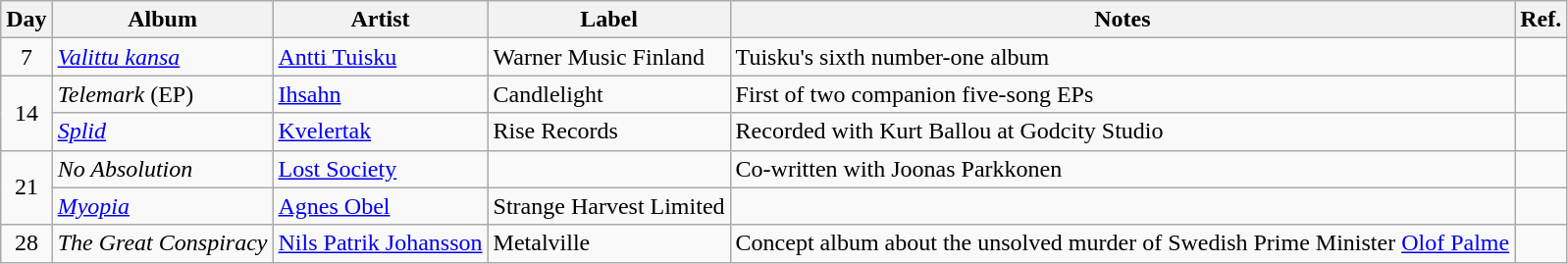<table class="wikitable">
<tr>
<th>Day</th>
<th>Album</th>
<th>Artist</th>
<th>Label</th>
<th>Notes</th>
<th>Ref.</th>
</tr>
<tr>
<td rowspan="1" style="text-align:center;">7</td>
<td><em><a href='#'>Valittu kansa</a></em></td>
<td><a href='#'>Antti Tuisku</a></td>
<td>Warner Music Finland</td>
<td>Tuisku's sixth number-one album</td>
<td></td>
</tr>
<tr>
<td rowspan="2" style="text-align:center;">14</td>
<td><em>Telemark</em> (EP)</td>
<td><a href='#'>Ihsahn</a></td>
<td>Candlelight</td>
<td>First of two companion five-song EPs</td>
<td></td>
</tr>
<tr>
<td><em><a href='#'>Splid</a></em></td>
<td><a href='#'>Kvelertak</a></td>
<td>Rise Records</td>
<td>Recorded with Kurt Ballou at Godcity Studio</td>
<td></td>
</tr>
<tr>
<td rowspan="2" style="text-align:center;">21</td>
<td><em>No Absolution</em></td>
<td><a href='#'>Lost Society</a></td>
<td></td>
<td>Co-written with Joonas Parkkonen</td>
<td></td>
</tr>
<tr>
<td><em><a href='#'>Myopia</a></em></td>
<td><a href='#'>Agnes Obel</a></td>
<td>Strange Harvest Limited</td>
<td></td>
<td></td>
</tr>
<tr>
<td rowspan="1" style="text-align:center;">28</td>
<td><em>The Great Conspiracy</em></td>
<td><a href='#'>Nils Patrik Johansson</a></td>
<td>Metalville</td>
<td>Concept album about the unsolved murder of Swedish Prime Minister <a href='#'>Olof Palme</a></td>
<td></td>
</tr>
</table>
